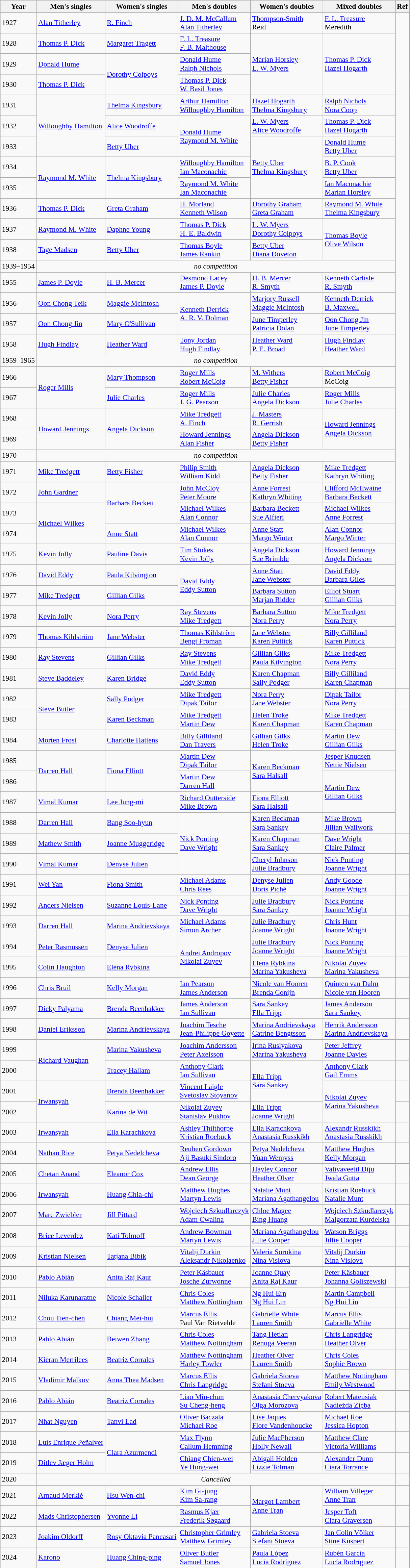<table class=wikitable style="font-size:90%;">
<tr>
<th>Year</th>
<th>Men's singles</th>
<th>Women's singles</th>
<th>Men's doubles</th>
<th>Women's doubles</th>
<th>Mixed doubles</th>
<th>Ref</th>
</tr>
<tr>
<td>1927</td>
<td> <a href='#'>Alan Titherley</a></td>
<td> <a href='#'>R. Finch</a></td>
<td> <a href='#'>J. D. M. McCallum</a><br> <a href='#'>Alan Titherley</a></td>
<td> <a href='#'>Thompson-Smith</a><br> Reid</td>
<td> <a href='#'>F. L. Treasure</a><br> Meredith</td>
</tr>
<tr>
<td>1928</td>
<td> <a href='#'>Thomas P. Dick</a></td>
<td> <a href='#'>Margaret Tragett</a></td>
<td> <a href='#'>F. L. Treasure</a><br> <a href='#'>F. B. Malthouse</a></td>
<td rowspan=3> <a href='#'>Marian Horsley</a><br> <a href='#'>L. W. Myers</a></td>
<td rowspan=3> <a href='#'>Thomas P. Dick</a><br> <a href='#'>Hazel Hogarth</a></td>
</tr>
<tr>
<td>1929</td>
<td> <a href='#'>Donald Hume</a></td>
<td rowspan=2> <a href='#'>Dorothy Colpoys</a></td>
<td> <a href='#'>Donald Hume</a><br> <a href='#'>Ralph Nichols</a></td>
</tr>
<tr>
<td>1930</td>
<td> <a href='#'>Thomas P. Dick</a></td>
<td> <a href='#'>Thomas P. Dick</a><br> <a href='#'>W. Basil Jones</a></td>
</tr>
<tr>
<td>1931</td>
<td rowspan=3> <a href='#'>Willoughby Hamilton</a></td>
<td> <a href='#'>Thelma Kingsbury</a></td>
<td> <a href='#'>Arthur Hamilton</a><br> <a href='#'>Willoughby Hamilton</a></td>
<td> <a href='#'>Hazel Hogarth</a><br> <a href='#'>Thelma Kingsbury</a></td>
<td> <a href='#'>Ralph Nichols</a><br> <a href='#'>Nora Coop</a></td>
</tr>
<tr>
<td>1932</td>
<td> <a href='#'>Alice Woodroffe</a></td>
<td rowspan=2> <a href='#'>Donald Hume</a><br> <a href='#'>Raymond M. White</a></td>
<td> <a href='#'>L. W. Myers</a><br> <a href='#'>Alice Woodroffe</a></td>
<td> <a href='#'>Thomas P. Dick</a><br> <a href='#'>Hazel Hogarth</a></td>
</tr>
<tr>
<td>1933</td>
<td> <a href='#'>Betty Uber</a></td>
<td rowspan=3> <a href='#'>Betty Uber</a><br> <a href='#'>Thelma Kingsbury</a></td>
<td> <a href='#'>Donald Hume</a><br> <a href='#'>Betty Uber</a></td>
</tr>
<tr>
<td>1934</td>
<td rowspan=2> <a href='#'>Raymond M. White</a></td>
<td rowspan=2> <a href='#'>Thelma Kingsbury</a></td>
<td> <a href='#'>Willoughby Hamilton</a><br> <a href='#'>Ian Maconachie</a></td>
<td> <a href='#'>B. P. Cook</a><br> <a href='#'>Betty Uber</a></td>
</tr>
<tr>
<td>1935</td>
<td> <a href='#'>Raymond M. White</a><br> <a href='#'>Ian Maconachie</a></td>
<td> <a href='#'>Ian Maconachie</a><br> <a href='#'>Marian Horsley</a></td>
</tr>
<tr>
<td>1936</td>
<td> <a href='#'>Thomas P. Dick</a></td>
<td> <a href='#'>Greta Graham</a></td>
<td> <a href='#'>H. Morland</a><br> <a href='#'>Kenneth Wilson</a></td>
<td> <a href='#'>Dorothy Graham</a><br> <a href='#'>Greta Graham</a></td>
<td> <a href='#'>Raymond M. White</a><br> <a href='#'>Thelma Kingsbury</a></td>
</tr>
<tr>
<td>1937</td>
<td> <a href='#'>Raymond M. White</a></td>
<td> <a href='#'>Daphne Young</a></td>
<td> <a href='#'>Thomas P. Dick</a><br> <a href='#'>H. E. Baldwin</a></td>
<td> <a href='#'>L. W. Myers</a><br> <a href='#'>Dorothy Colpoys</a></td>
<td rowspan=2> <a href='#'>Thomas Boyle</a><br> <a href='#'>Olive Wilson</a></td>
</tr>
<tr>
<td>1938</td>
<td> <a href='#'>Tage Madsen</a></td>
<td> <a href='#'>Betty Uber</a></td>
<td> <a href='#'>Thomas Boyle</a><br> <a href='#'>James Rankin</a></td>
<td> <a href='#'>Betty Uber</a><br> <a href='#'>Diana Doveton</a></td>
</tr>
<tr>
<td>1939–1954</td>
<td colspan=5 align=center><em>no competition</em></td>
</tr>
<tr>
<td>1955</td>
<td> <a href='#'>James P. Doyle</a></td>
<td> <a href='#'>H. B. Mercer</a></td>
<td> <a href='#'>Desmond Lacey</a><br> <a href='#'>James P. Doyle</a></td>
<td> <a href='#'>H. B. Mercer</a><br> <a href='#'>R. Smyth</a></td>
<td> <a href='#'>Kenneth Carlisle</a><br> <a href='#'>R. Smyth</a></td>
</tr>
<tr>
<td>1956</td>
<td> <a href='#'>Oon Chong Teik</a></td>
<td> <a href='#'>Maggie McIntosh</a></td>
<td rowspan=2> <a href='#'>Kenneth Derrick</a><br> <a href='#'>A. R. V. Dolman</a></td>
<td> <a href='#'>Marjory Russell</a><br> <a href='#'>Maggie McIntosh</a></td>
<td> <a href='#'>Kenneth Derrick</a><br> <a href='#'>B. Maxwell</a></td>
</tr>
<tr>
<td>1957</td>
<td> <a href='#'>Oon Chong Jin</a></td>
<td> <a href='#'>Mary O'Sullivan</a></td>
<td> <a href='#'>June Timperley</a><br> <a href='#'>Patricia Dolan</a></td>
<td> <a href='#'>Oon Chong Jin</a><br> <a href='#'>June Timperley</a></td>
</tr>
<tr>
<td>1958</td>
<td> <a href='#'>Hugh Findlay</a></td>
<td> <a href='#'>Heather Ward</a></td>
<td> <a href='#'>Tony Jordan</a><br> <a href='#'>Hugh Findlay</a></td>
<td> <a href='#'>Heather Ward</a><br> <a href='#'>P. E. Broad</a></td>
<td> <a href='#'>Hugh Findlay</a><br> <a href='#'>Heather Ward</a></td>
</tr>
<tr>
<td>1959–1965</td>
<td colspan=5 align=center><em>no competition</em></td>
</tr>
<tr>
<td>1966</td>
<td rowspan=2> <a href='#'>Roger Mills</a></td>
<td> <a href='#'>Mary Thompson</a></td>
<td> <a href='#'>Roger Mills</a><br> <a href='#'>Robert McCoig</a></td>
<td> <a href='#'>M. Withers</a><br> <a href='#'>Betty Fisher</a></td>
<td> <a href='#'>Robert McCoig</a><br> McCoig</td>
</tr>
<tr>
<td>1967</td>
<td> <a href='#'>Julie Charles</a></td>
<td> <a href='#'>Roger Mills</a><br> <a href='#'>J. G. Pearson</a></td>
<td> <a href='#'>Julie Charles</a><br> <a href='#'>Angela Dickson</a></td>
<td> <a href='#'>Roger Mills</a><br> <a href='#'>Julie Charles</a></td>
</tr>
<tr>
<td>1968</td>
<td rowspan=2> <a href='#'>Howard Jennings</a></td>
<td rowspan=2> <a href='#'>Angela Dickson</a></td>
<td> <a href='#'>Mike Tredgett</a><br> <a href='#'>A. Finch</a></td>
<td> <a href='#'>J. Masters</a><br> <a href='#'>R. Gerrish</a></td>
<td rowspan=2> <a href='#'>Howard Jennings</a><br> <a href='#'>Angela Dickson</a></td>
</tr>
<tr>
<td>1969</td>
<td> <a href='#'>Howard Jennings</a><br> <a href='#'>Alan Fisher</a></td>
<td> <a href='#'>Angela Dickson</a><br> <a href='#'>Betty Fisher</a></td>
</tr>
<tr>
<td>1970</td>
<td colspan=5 align=center><em>no competition</em></td>
</tr>
<tr>
<td>1971</td>
<td> <a href='#'>Mike Tredgett</a></td>
<td> <a href='#'>Betty Fisher</a></td>
<td> <a href='#'>Philip Smith</a><br> <a href='#'>William Kidd</a></td>
<td> <a href='#'>Angela Dickson</a><br> <a href='#'>Betty Fisher</a></td>
<td> <a href='#'>Mike Tredgett</a><br> <a href='#'>Kathryn Whiting</a></td>
</tr>
<tr>
<td>1972</td>
<td> <a href='#'>John Gardner</a></td>
<td rowspan=2> <a href='#'>Barbara Beckett</a></td>
<td> <a href='#'>John McCloy</a><br> <a href='#'>Peter Moore</a></td>
<td> <a href='#'>Anne Forrest</a><br> <a href='#'>Kathryn Whiting</a></td>
<td> <a href='#'>Clifford McIlwaine</a><br> <a href='#'>Barbara Beckett</a></td>
</tr>
<tr>
<td>1973</td>
<td rowspan=2> <a href='#'>Michael Wilkes</a></td>
<td> <a href='#'>Michael Wilkes</a><br> <a href='#'>Alan Connor</a></td>
<td> <a href='#'>Barbara Beckett</a><br> <a href='#'>Sue Alfieri</a></td>
<td> <a href='#'>Michael Wilkes</a><br> <a href='#'>Anne Forrest</a></td>
</tr>
<tr>
<td>1974</td>
<td> <a href='#'>Anne Statt</a></td>
<td> <a href='#'>Michael Wilkes</a><br> <a href='#'>Alan Connor</a></td>
<td> <a href='#'>Anne Statt</a><br> <a href='#'>Margo Winter</a></td>
<td> <a href='#'>Alan Connor</a><br> <a href='#'>Margo Winter</a></td>
</tr>
<tr>
<td>1975</td>
<td> <a href='#'>Kevin Jolly</a></td>
<td> <a href='#'>Pauline Davis</a></td>
<td> <a href='#'>Tim Stokes</a><br> <a href='#'>Kevin Jolly</a></td>
<td> <a href='#'>Angela Dickson</a><br> <a href='#'>Sue Brimble</a></td>
<td> <a href='#'>Howard Jennings</a><br> <a href='#'>Angela Dickson</a></td>
</tr>
<tr>
<td>1976</td>
<td> <a href='#'>David Eddy</a></td>
<td> <a href='#'>Paula Kilvington</a></td>
<td rowspan=2> <a href='#'>David Eddy</a><br> <a href='#'>Eddy Sutton</a></td>
<td> <a href='#'>Anne Statt</a><br> <a href='#'>Jane Webster</a></td>
<td> <a href='#'>David Eddy</a><br> <a href='#'>Barbara Giles</a></td>
</tr>
<tr>
<td>1977</td>
<td> <a href='#'>Mike Tredgett</a></td>
<td> <a href='#'>Gillian Gilks</a></td>
<td> <a href='#'>Barbara Sutton</a><br> <a href='#'>Marjan Ridder</a></td>
<td> <a href='#'>Elliot Stuart</a><br> <a href='#'>Gillian Gilks</a></td>
</tr>
<tr>
<td>1978</td>
<td> <a href='#'>Kevin Jolly</a></td>
<td> <a href='#'>Nora Perry</a></td>
<td> <a href='#'>Ray Stevens</a><br> <a href='#'>Mike Tredgett</a></td>
<td> <a href='#'>Barbara Sutton</a><br> <a href='#'>Nora Perry</a></td>
<td> <a href='#'>Mike Tredgett</a><br> <a href='#'>Nora Perry</a></td>
</tr>
<tr>
<td>1979</td>
<td> <a href='#'>Thomas Kihlström</a></td>
<td> <a href='#'>Jane Webster</a></td>
<td> <a href='#'>Thomas Kihlström</a><br> <a href='#'>Bengt Fröman</a></td>
<td> <a href='#'>Jane Webster</a><br> <a href='#'>Karen Puttick</a></td>
<td> <a href='#'>Billy Gilliland</a><br> <a href='#'>Karen Puttick</a></td>
</tr>
<tr>
<td>1980</td>
<td> <a href='#'>Ray Stevens</a></td>
<td> <a href='#'>Gillian Gilks</a></td>
<td> <a href='#'>Ray Stevens</a><br> <a href='#'>Mike Tredgett</a></td>
<td> <a href='#'>Gillian Gilks</a><br> <a href='#'>Paula Kilvington</a></td>
<td> <a href='#'>Mike Tredgett</a><br> <a href='#'>Nora Perry</a></td>
</tr>
<tr>
<td>1981</td>
<td> <a href='#'>Steve Baddeley</a></td>
<td> <a href='#'>Karen Bridge</a></td>
<td> <a href='#'>David Eddy</a><br> <a href='#'>Eddy Sutton</a></td>
<td> <a href='#'>Karen Chapman</a><br> <a href='#'>Sally Podger</a></td>
<td> <a href='#'>Billy Gilliland</a><br> <a href='#'>Karen Chapman</a></td>
</tr>
<tr>
<td>1982</td>
<td rowspan=2> <a href='#'>Steve Butler</a></td>
<td> <a href='#'>Sally Podger</a></td>
<td> <a href='#'>Mike Tredgett</a><br> <a href='#'>Dipak Tailor</a></td>
<td> <a href='#'>Nora Perry</a><br> <a href='#'>Jane Webster</a></td>
<td> <a href='#'>Dipak Tailor</a><br> <a href='#'>Nora Perry</a></td>
<td></td>
</tr>
<tr>
<td>1983</td>
<td> <a href='#'>Karen Beckman</a></td>
<td> <a href='#'>Mike Tredgett</a><br> <a href='#'>Martin Dew</a></td>
<td> <a href='#'>Helen Troke</a><br> <a href='#'>Karen Chapman</a></td>
<td> <a href='#'>Mike Tredgett</a><br> <a href='#'>Karen Chapman</a></td>
</tr>
<tr>
<td>1984</td>
<td> <a href='#'>Morten Frost</a></td>
<td> <a href='#'>Charlotte Hattens</a></td>
<td> <a href='#'>Billy Gilliland</a><br> <a href='#'>Dan Travers</a></td>
<td> <a href='#'>Gillian Gilks</a><br> <a href='#'>Helen Troke</a></td>
<td> <a href='#'>Martin Dew</a><br> <a href='#'>Gillian Gilks</a></td>
</tr>
<tr>
<td>1985</td>
<td rowspan=2> <a href='#'>Darren Hall</a></td>
<td rowspan=2> <a href='#'>Fiona Elliott</a></td>
<td> <a href='#'>Martin Dew</a><br> <a href='#'>Dipak Tailor</a></td>
<td rowspan=2> <a href='#'>Karen Beckman</a><br> <a href='#'>Sara Halsall</a></td>
<td> <a href='#'>Jesper Knudsen</a><br> <a href='#'>Nettie Nielsen</a></td>
</tr>
<tr>
<td>1986</td>
<td> <a href='#'>Martin Dew</a><br> <a href='#'>Darren Hall</a></td>
<td rowspan=2> <a href='#'>Martin Dew</a><br> <a href='#'>Gillian Gilks</a></td>
</tr>
<tr>
<td>1987</td>
<td> <a href='#'>Vimal Kumar</a></td>
<td> <a href='#'>Lee Jung-mi</a></td>
<td> <a href='#'>Richard Outterside</a><br> <a href='#'>Mike Brown</a></td>
<td> <a href='#'>Fiona Elliott</a><br> <a href='#'>Sara Halsall</a></td>
</tr>
<tr>
<td>1988</td>
<td> <a href='#'>Darren Hall</a></td>
<td> <a href='#'>Bang Soo-hyun</a></td>
<td rowspan=3> <a href='#'>Nick Ponting</a><br> <a href='#'>Dave Wright</a></td>
<td> <a href='#'>Karen Beckman</a><br> <a href='#'>Sara Sankey</a></td>
<td> <a href='#'>Mike Brown</a><br> <a href='#'>Jillian Wallwork</a></td>
</tr>
<tr>
<td>1989</td>
<td> <a href='#'>Mathew Smith</a></td>
<td> <a href='#'>Joanne Muggeridge</a></td>
<td> <a href='#'>Karen Chapman</a><br> <a href='#'>Sara Sankey</a></td>
<td> <a href='#'>Dave Wright</a><br> <a href='#'>Claire Palmer</a></td>
<td></td>
</tr>
<tr>
<td>1990</td>
<td> <a href='#'>Vimal Kumar</a></td>
<td> <a href='#'>Denyse Julien</a></td>
<td> <a href='#'>Cheryl Johnson</a><br> <a href='#'>Julie Bradbury</a></td>
<td> <a href='#'>Nick Ponting</a><br> <a href='#'>Joanne Wright</a></td>
<td></td>
</tr>
<tr>
<td>1991</td>
<td> <a href='#'>Wei Yan</a></td>
<td> <a href='#'>Fiona Smith</a></td>
<td> <a href='#'>Michael Adams</a><br> <a href='#'>Chris Rees</a></td>
<td> <a href='#'>Denyse Julien</a><br> <a href='#'>Doris Piché</a></td>
<td> <a href='#'>Andy Goode</a><br> <a href='#'>Joanne Wright</a></td>
<td></td>
</tr>
<tr>
<td>1992</td>
<td> <a href='#'>Anders Nielsen</a></td>
<td> <a href='#'>Suzanne Louis-Lane</a></td>
<td> <a href='#'>Nick Ponting</a><br> <a href='#'>Dave Wright</a></td>
<td> <a href='#'>Julie Bradbury</a><br> <a href='#'>Sara Sankey</a></td>
<td> <a href='#'>Nick Ponting</a><br> <a href='#'>Joanne Wright</a></td>
<td></td>
</tr>
<tr>
<td>1993</td>
<td> <a href='#'>Darren Hall</a></td>
<td> <a href='#'>Marina Andrievskaya</a></td>
<td> <a href='#'>Michael Adams</a><br> <a href='#'>Simon Archer</a></td>
<td> <a href='#'>Julie Bradbury</a><br> <a href='#'>Joanne Wright</a></td>
<td> <a href='#'>Chris Hunt</a><br> <a href='#'>Joanne Wright</a></td>
<td></td>
</tr>
<tr>
<td>1994</td>
<td> <a href='#'>Peter Rasmussen</a></td>
<td> <a href='#'>Denyse Julien</a></td>
<td rowspan=2> <a href='#'>Andrei Andropov</a><br> <a href='#'>Nikolai Zuyev</a></td>
<td> <a href='#'>Julie Bradbury</a><br> <a href='#'>Joanne Wright</a></td>
<td> <a href='#'>Nick Ponting</a><br> <a href='#'>Joanne Wright</a></td>
<td></td>
</tr>
<tr>
<td>1995</td>
<td> <a href='#'>Colin Haughton</a></td>
<td> <a href='#'>Elena Rybkina</a></td>
<td> <a href='#'>Elena Rybkina</a><br> <a href='#'>Marina Yakusheva</a></td>
<td> <a href='#'>Nikolai Zuyev</a><br> <a href='#'>Marina Yakusheva</a></td>
<td></td>
</tr>
<tr>
<td>1996</td>
<td> <a href='#'>Chris Bruil</a></td>
<td> <a href='#'>Kelly Morgan</a></td>
<td> <a href='#'>Ian Pearson</a><br> <a href='#'>James Anderson</a></td>
<td> <a href='#'>Nicole van Hooren</a><br> <a href='#'>Brenda Conijn</a></td>
<td> <a href='#'>Quinten van Dalm</a><br> <a href='#'>Nicole van Hooren</a></td>
<td></td>
</tr>
<tr>
<td>1997</td>
<td> <a href='#'>Dicky Palyama</a></td>
<td> <a href='#'>Brenda Beenhakker</a></td>
<td> <a href='#'>James Anderson</a><br> <a href='#'>Ian Sullivan</a></td>
<td> <a href='#'>Sara Sankey</a><br> <a href='#'>Ella Tripp</a></td>
<td> <a href='#'>James Anderson</a><br> <a href='#'>Sara Sankey</a></td>
<td></td>
</tr>
<tr>
<td>1998</td>
<td> <a href='#'>Daniel Eriksson</a></td>
<td> <a href='#'>Marina Andrievskaya</a></td>
<td> <a href='#'>Joachim Tesche</a><br> <a href='#'>Jean-Philippe Goyette</a></td>
<td> <a href='#'>Marina Andrievskaya</a><br> <a href='#'>Catrine Bengtsson</a></td>
<td> <a href='#'>Henrik Andersson</a><br> <a href='#'>Marina Andrievskaya</a></td>
<td></td>
</tr>
<tr>
<td>1999</td>
<td rowspan=2> <a href='#'>Richard Vaughan</a></td>
<td> <a href='#'>Marina Yakusheva</a></td>
<td> <a href='#'>Joachim Andersson</a><br> <a href='#'>Peter Axelsson</a></td>
<td> <a href='#'>Irina Ruslyakova</a><br> <a href='#'>Marina Yakusheva</a></td>
<td> <a href='#'>Peter Jeffrey</a><br> <a href='#'>Joanne Davies</a></td>
<td></td>
</tr>
<tr>
<td>2000</td>
<td> <a href='#'>Tracey Hallam</a></td>
<td> <a href='#'>Anthony Clark</a><br> <a href='#'>Ian Sullivan</a></td>
<td rowspan="2"> <a href='#'>Ella Tripp</a><br> <a href='#'>Sara Sankey</a></td>
<td> <a href='#'>Anthony Clark</a><br> <a href='#'>Gail Emms</a></td>
<td></td>
</tr>
<tr>
<td>2001</td>
<td rowspan="2"> <a href='#'>Irwansyah</a></td>
<td> <a href='#'>Brenda Beenhakker</a></td>
<td> <a href='#'>Vincent Laigle</a><br> <a href='#'>Svetoslav Stoyanov</a></td>
<td rowspan="2"> <a href='#'>Nikolai Zuyev</a><br> <a href='#'>Marina Yakusheva</a></td>
<td></td>
</tr>
<tr>
<td>2002</td>
<td> <a href='#'>Karina de Wit</a></td>
<td> <a href='#'>Nikolai Zuyev</a><br> <a href='#'>Stanislav Pukhov</a></td>
<td> <a href='#'>Ella Tripp</a><br> <a href='#'>Joanne Wright</a></td>
<td></td>
</tr>
<tr>
<td>2003</td>
<td> <a href='#'>Irwansyah</a></td>
<td> <a href='#'>Ella Karachkova</a></td>
<td> <a href='#'>Ashley Thilthorpe</a><br> <a href='#'>Kristian Roebuck</a></td>
<td> <a href='#'>Ella Karachkova</a><br> <a href='#'>Anastasia Russkikh</a></td>
<td> <a href='#'>Alexandr Russkikh</a><br> <a href='#'>Anastasia Russkikh</a></td>
<td></td>
</tr>
<tr>
<td>2004</td>
<td> <a href='#'>Nathan Rice</a></td>
<td> <a href='#'>Petya Nedelcheva</a></td>
<td> <a href='#'>Reuben Gordown</a><br> <a href='#'>Aji Basuki Sindoro</a></td>
<td> <a href='#'>Petya Nedelcheva</a><br> <a href='#'>Yuan Wemyss</a></td>
<td> <a href='#'>Matthew Hughes</a><br> <a href='#'>Kelly Morgan</a></td>
<td></td>
</tr>
<tr>
<td>2005</td>
<td> <a href='#'>Chetan Anand</a></td>
<td> <a href='#'>Eleanor Cox</a></td>
<td> <a href='#'>Andrew Ellis</a><br> <a href='#'>Dean George</a></td>
<td> <a href='#'>Hayley Connor</a><br> <a href='#'>Heather Olver</a></td>
<td> <a href='#'>Valiyaveetil Diju</a><br> <a href='#'>Jwala Gutta</a></td>
<td></td>
</tr>
<tr>
<td>2006</td>
<td> <a href='#'>Irwansyah</a></td>
<td> <a href='#'>Huang Chia-chi</a></td>
<td> <a href='#'>Matthew Hughes</a><br> <a href='#'>Martyn Lewis</a></td>
<td> <a href='#'>Natalie Munt</a><br> <a href='#'>Mariana Agathangelou</a></td>
<td> <a href='#'>Kristian Roebuck</a><br> <a href='#'>Natalie Munt</a></td>
<td></td>
</tr>
<tr>
<td>2007</td>
<td> <a href='#'>Marc Zwiebler</a></td>
<td> <a href='#'>Jill Pittard</a></td>
<td> <a href='#'>Wojciech Szkudlarczyk</a><br> <a href='#'>Adam Cwalina</a></td>
<td> <a href='#'>Chloe Magee</a><br> <a href='#'>Bing Huang</a></td>
<td> <a href='#'>Wojciech Szkudlarczyk</a><br> <a href='#'>Malgorzata Kurdelska</a></td>
<td></td>
</tr>
<tr>
<td>2008</td>
<td> <a href='#'>Brice Leverdez</a></td>
<td> <a href='#'>Kati Tolmoff</a></td>
<td> <a href='#'>Andrew Bowman</a><br> <a href='#'>Martyn Lewis</a></td>
<td> <a href='#'>Mariana Agathangelou</a><br> <a href='#'>Jillie Cooper</a></td>
<td> <a href='#'>Watson Briggs</a><br> <a href='#'>Jillie Cooper</a></td>
<td></td>
</tr>
<tr>
<td>2009</td>
<td> <a href='#'>Kristian Nielsen</a></td>
<td> <a href='#'>Tatjana Bibik</a></td>
<td> <a href='#'>Vitalij Durkin</a><br> <a href='#'>Aleksandr Nikolaenko</a></td>
<td> <a href='#'>Valeria Sorokina</a><br> <a href='#'>Nina Vislova</a></td>
<td> <a href='#'>Vitalij Durkin</a><br> <a href='#'>Nina Vislova</a></td>
<td></td>
</tr>
<tr>
<td>2010</td>
<td> <a href='#'>Pablo Abián</a></td>
<td> <a href='#'>Anita Raj Kaur</a></td>
<td> <a href='#'>Peter Käsbauer</a><br> <a href='#'>Josche Zurwonne</a></td>
<td> <a href='#'>Joanne Quay</a><br> <a href='#'>Anita Raj Kaur</a></td>
<td> <a href='#'>Peter Käsbauer</a><br> <a href='#'>Johanna Goliszewski</a></td>
<td></td>
</tr>
<tr>
<td>2011</td>
<td> <a href='#'>Niluka Karunaratne</a></td>
<td> <a href='#'>Nicole Schaller</a></td>
<td> <a href='#'>Chris Coles</a><br> <a href='#'>Matthew Nottingham</a></td>
<td> <a href='#'>Ng Hui Ern</a><br> <a href='#'>Ng Hui Lin</a></td>
<td> <a href='#'>Martin Campbell</a><br> <a href='#'>Ng Hui Lin</a></td>
<td></td>
</tr>
<tr>
<td>2012</td>
<td> <a href='#'>Chou Tien-chen</a></td>
<td> <a href='#'>Chiang Mei-hui</a></td>
<td> <a href='#'>Marcus Ellis</a><br> Paul Van Rietvelde</td>
<td> <a href='#'>Gabrielle White</a><br> <a href='#'>Lauren Smith</a></td>
<td> <a href='#'>Marcus Ellis</a><br> <a href='#'>Gabrielle White</a></td>
<td></td>
</tr>
<tr>
<td>2013</td>
<td> <a href='#'>Pablo Abián</a></td>
<td> <a href='#'>Beiwen Zhang</a></td>
<td> <a href='#'>Chris Coles</a><br> <a href='#'>Matthew Nottingham</a></td>
<td> <a href='#'>Tang Hetian</a><br> <a href='#'>Renuga Veeran</a></td>
<td> <a href='#'>Chris Langridge</a><br> <a href='#'>Heather Olver</a></td>
<td></td>
</tr>
<tr>
<td>2014</td>
<td> <a href='#'>Kieran Merrilees</a></td>
<td> <a href='#'>Beatriz Corrales</a></td>
<td> <a href='#'>Matthew Nottingham</a><br> <a href='#'>Harley Towler</a></td>
<td> <a href='#'>Heather Olver</a><br> <a href='#'>Lauren Smith</a></td>
<td> <a href='#'>Chris Coles</a><br> <a href='#'>Sophie Brown</a></td>
<td></td>
</tr>
<tr>
<td>2015</td>
<td> <a href='#'>Vladimir Malkov</a></td>
<td> <a href='#'>Anna Thea Madsen</a></td>
<td> <a href='#'>Marcus Ellis</a><br> <a href='#'>Chris Langridge</a></td>
<td> <a href='#'>Gabriela Stoeva</a><br> <a href='#'>Stefani Stoeva</a></td>
<td> <a href='#'>Matthew Nottingham</a><br> <a href='#'>Emily Westwood</a></td>
<td></td>
</tr>
<tr>
<td>2016</td>
<td> <a href='#'>Pablo Abián</a></td>
<td> <a href='#'>Beatriz Corrales</a></td>
<td> <a href='#'>Liao Min-chun</a><br> <a href='#'>Su Cheng-heng</a></td>
<td> <a href='#'>Anastasia Chervyakova</a><br> <a href='#'>Olga Morozova</a></td>
<td> <a href='#'>Robert Mateusiak</a><br> <a href='#'>Nadieżda Zięba</a></td>
<td></td>
</tr>
<tr>
<td>2017</td>
<td> <a href='#'>Nhat Nguyen</a></td>
<td> <a href='#'>Tanvi Lad</a></td>
<td> <a href='#'>Oliver Baczala</a><br> <a href='#'>Michael Roe</a></td>
<td> <a href='#'>Lise Jaques</a><br> <a href='#'>Flore Vandenhoucke</a></td>
<td> <a href='#'>Michael Roe</a><br> <a href='#'>Jessica Hopton</a></td>
<td></td>
</tr>
<tr>
<td>2018</td>
<td> <a href='#'>Luís Enrique Peñalver</a></td>
<td rowspan=2> <a href='#'>Clara Azurmendi</a></td>
<td> <a href='#'>Max Flynn</a><br> <a href='#'>Callum Hemming</a></td>
<td> <a href='#'>Julie MacPherson</a><br> <a href='#'>Holly Newall</a></td>
<td> <a href='#'>Matthew Clare</a><br> <a href='#'>Victoria Williams</a></td>
<td></td>
</tr>
<tr>
<td>2019</td>
<td> <a href='#'>Ditlev Jæger Holm</a></td>
<td> <a href='#'>Chiang Chien-wei</a><br> <a href='#'>Ye Hong-wei</a></td>
<td> <a href='#'>Abigail Holden</a><br> <a href='#'>Lizzie Tolman</a></td>
<td> <a href='#'>Alexander Dunn</a><br> <a href='#'>Ciara Torrance</a></td>
<td></td>
</tr>
<tr>
<td>2020</td>
<td colspan="5" align="center"><em>Cancelled</em></td>
<td></td>
</tr>
<tr>
<td>2021</td>
<td> <a href='#'>Arnaud Merklé</a></td>
<td> <a href='#'>Hsu Wen-chi</a></td>
<td> <a href='#'>Kim Gi-jung</a><br> <a href='#'>Kim Sa-rang</a></td>
<td rowspan=2> <a href='#'>Margot Lambert</a><br> <a href='#'>Anne Tran</a></td>
<td> <a href='#'>William Villeger</a><br> <a href='#'>Anne Tran</a></td>
<td></td>
</tr>
<tr>
<td>2022</td>
<td> <a href='#'>Mads Christophersen</a></td>
<td> <a href='#'>Yvonne Li</a></td>
<td> <a href='#'>Rasmus Kjær</a><br> <a href='#'>Frederik Søgaard</a></td>
<td> <a href='#'>Jesper Toft</a><br> <a href='#'>Clara Graversen</a></td>
<td></td>
</tr>
<tr>
<td>2023</td>
<td> <a href='#'>Joakim Oldorff</a></td>
<td> <a href='#'>Rosy Oktavia Pancasari</a></td>
<td> <a href='#'>Christopher Grimley</a><br> <a href='#'>Matthew Grimley</a></td>
<td> <a href='#'>Gabriela Stoeva</a><br> <a href='#'>Stefani Stoeva</a></td>
<td> <a href='#'>Jan Colin Völker</a><br> <a href='#'>Stine Küspert</a></td>
<td></td>
</tr>
<tr>
<td>2024</td>
<td> <a href='#'>Karono</a></td>
<td> <a href='#'>Huang Ching-ping</a></td>
<td> <a href='#'>Oliver Butler</a><br> <a href='#'>Samuel Jones</a></td>
<td> <a href='#'>Paula López</a><br> <a href='#'>Lucía Rodríguez</a></td>
<td> <a href='#'>Rubén García</a><br> <a href='#'>Lucía Rodríguez</a></td>
<td></td>
</tr>
</table>
